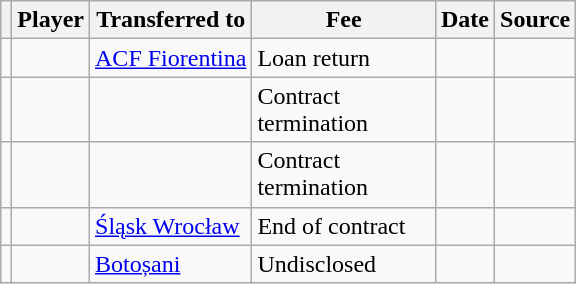<table class="wikitable plainrowheaders sortable">
<tr>
<th></th>
<th scope="col">Player</th>
<th>Transferred to</th>
<th style="width: 115px;">Fee</th>
<th scope="col">Date</th>
<th scope="col">Source</th>
</tr>
<tr>
<td align="center"></td>
<td> </td>
<td> <a href='#'>ACF Fiorentina</a></td>
<td>Loan return</td>
<td></td>
<td></td>
</tr>
<tr>
<td align="center"></td>
<td> </td>
<td></td>
<td>Contract termination</td>
<td></td>
<td></td>
</tr>
<tr>
<td align="center"></td>
<td> </td>
<td></td>
<td>Contract termination</td>
<td></td>
<td></td>
</tr>
<tr>
<td align="center"></td>
<td> </td>
<td> <a href='#'>Śląsk Wrocław</a></td>
<td>End of contract</td>
<td></td>
<td></td>
</tr>
<tr>
<td align="center"></td>
<td> </td>
<td> <a href='#'>Botoșani</a></td>
<td>Undisclosed</td>
<td></td>
<td></td>
</tr>
</table>
